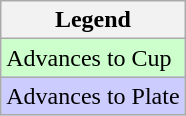<table class="wikitable">
<tr>
<th>Legend</th>
</tr>
<tr bgcolor=ccffcc>
<td>Advances to Cup</td>
</tr>
<tr bgcolor=ccccff>
<td>Advances to Plate</td>
</tr>
</table>
